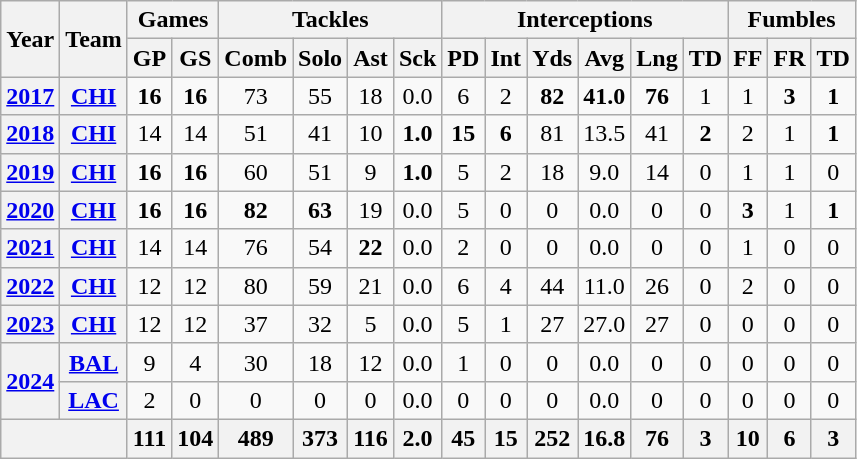<table class="wikitable" style="text-align:center;">
<tr>
<th rowspan="2">Year</th>
<th rowspan="2">Team</th>
<th colspan="2">Games</th>
<th colspan="4">Tackles</th>
<th colspan="6">Interceptions</th>
<th colspan="3">Fumbles</th>
</tr>
<tr>
<th>GP</th>
<th>GS</th>
<th>Comb</th>
<th>Solo</th>
<th>Ast</th>
<th>Sck</th>
<th>PD</th>
<th>Int</th>
<th>Yds</th>
<th>Avg</th>
<th>Lng</th>
<th>TD</th>
<th>FF</th>
<th>FR</th>
<th>TD</th>
</tr>
<tr>
<th><a href='#'>2017</a></th>
<th><a href='#'>CHI</a></th>
<td><strong>16</strong></td>
<td><strong>16</strong></td>
<td>73</td>
<td>55</td>
<td>18</td>
<td>0.0</td>
<td>6</td>
<td>2</td>
<td><strong>82</strong></td>
<td><strong>41.0</strong></td>
<td><strong>76</strong></td>
<td>1</td>
<td>1</td>
<td><strong>3</strong></td>
<td><strong>1</strong></td>
</tr>
<tr>
<th><a href='#'>2018</a></th>
<th><a href='#'>CHI</a></th>
<td>14</td>
<td>14</td>
<td>51</td>
<td>41</td>
<td>10</td>
<td><strong>1.0</strong></td>
<td><strong>15</strong></td>
<td><strong>6</strong></td>
<td>81</td>
<td>13.5</td>
<td>41</td>
<td><strong>2</strong></td>
<td>2</td>
<td>1</td>
<td><strong>1</strong></td>
</tr>
<tr>
<th><a href='#'>2019</a></th>
<th><a href='#'>CHI</a></th>
<td><strong>16</strong></td>
<td><strong>16</strong></td>
<td>60</td>
<td>51</td>
<td>9</td>
<td><strong>1.0</strong></td>
<td>5</td>
<td>2</td>
<td>18</td>
<td>9.0</td>
<td>14</td>
<td>0</td>
<td>1</td>
<td>1</td>
<td>0</td>
</tr>
<tr>
<th><a href='#'>2020</a></th>
<th><a href='#'>CHI</a></th>
<td><strong>16</strong></td>
<td><strong>16</strong></td>
<td><strong>82</strong></td>
<td><strong>63</strong></td>
<td>19</td>
<td>0.0</td>
<td>5</td>
<td>0</td>
<td>0</td>
<td>0.0</td>
<td>0</td>
<td>0</td>
<td><strong>3</strong></td>
<td>1</td>
<td><strong>1</strong></td>
</tr>
<tr>
<th><a href='#'>2021</a></th>
<th><a href='#'>CHI</a></th>
<td>14</td>
<td>14</td>
<td>76</td>
<td>54</td>
<td><strong>22</strong></td>
<td>0.0</td>
<td>2</td>
<td>0</td>
<td>0</td>
<td>0.0</td>
<td>0</td>
<td>0</td>
<td>1</td>
<td>0</td>
<td>0</td>
</tr>
<tr>
<th><a href='#'>2022</a></th>
<th><a href='#'>CHI</a></th>
<td>12</td>
<td>12</td>
<td>80</td>
<td>59</td>
<td>21</td>
<td>0.0</td>
<td>6</td>
<td>4</td>
<td>44</td>
<td>11.0</td>
<td>26</td>
<td>0</td>
<td>2</td>
<td>0</td>
<td>0</td>
</tr>
<tr>
<th><a href='#'>2023</a></th>
<th><a href='#'>CHI</a></th>
<td>12</td>
<td>12</td>
<td>37</td>
<td>32</td>
<td>5</td>
<td>0.0</td>
<td>5</td>
<td>1</td>
<td>27</td>
<td>27.0</td>
<td>27</td>
<td>0</td>
<td>0</td>
<td>0</td>
<td>0</td>
</tr>
<tr>
<th rowspan="2"><a href='#'>2024</a></th>
<th><a href='#'>BAL</a></th>
<td>9</td>
<td>4</td>
<td>30</td>
<td>18</td>
<td>12</td>
<td>0.0</td>
<td>1</td>
<td>0</td>
<td>0</td>
<td>0.0</td>
<td>0</td>
<td>0</td>
<td>0</td>
<td>0</td>
<td>0</td>
</tr>
<tr>
<th><a href='#'>LAC</a></th>
<td>2</td>
<td>0</td>
<td>0</td>
<td>0</td>
<td>0</td>
<td>0.0</td>
<td>0</td>
<td>0</td>
<td>0</td>
<td>0.0</td>
<td>0</td>
<td>0</td>
<td>0</td>
<td>0</td>
<td>0</td>
</tr>
<tr>
<th colspan="2"></th>
<th>111</th>
<th>104</th>
<th>489</th>
<th>373</th>
<th>116</th>
<th>2.0</th>
<th>45</th>
<th>15</th>
<th>252</th>
<th>16.8</th>
<th>76</th>
<th>3</th>
<th>10</th>
<th>6</th>
<th>3</th>
</tr>
</table>
